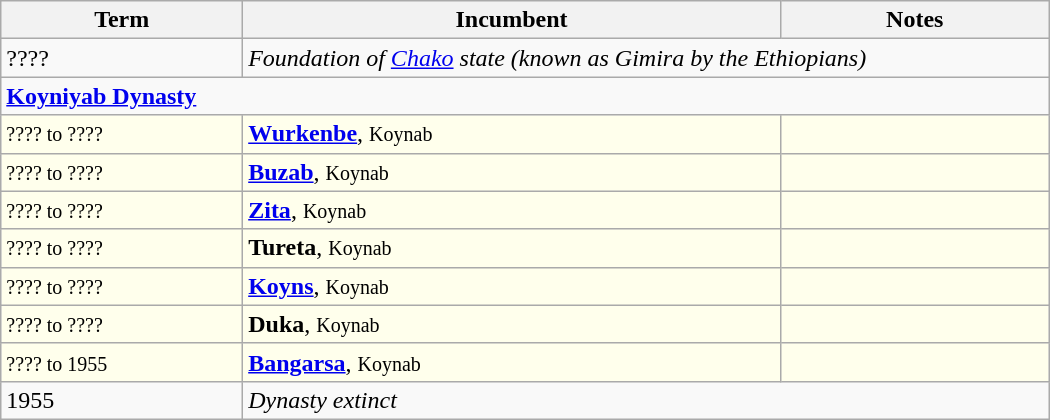<table class="wikitable">
<tr>
<th width="18%">Term</th>
<th width="40%">Incumbent</th>
<th width="20%">Notes</th>
</tr>
<tr valign="top">
<td>????</td>
<td colspan="2"><em>Foundation of <a href='#'>Chako</a> state (known as Gimira by the Ethiopians)</em></td>
</tr>
<tr valign="top">
<td colspan="3"><strong><a href='#'>Koyniyab Dynasty</a></strong></td>
</tr>
<tr valign="top" bgcolor="#ffffec">
<td><small>???? to ????</small></td>
<td><strong><a href='#'>Wurkenbe</a></strong>, <small>Koynab</small></td>
<td> </td>
</tr>
<tr valign="top" bgcolor="#ffffec">
<td><small>???? to ????</small></td>
<td><strong><a href='#'>Buzab</a></strong>, <small>Koynab</small></td>
<td> </td>
</tr>
<tr valign="top" bgcolor="#ffffec">
<td><small>???? to ????</small></td>
<td><strong><a href='#'>Zita</a></strong>, <small>Koynab</small></td>
<td> </td>
</tr>
<tr valign="top" bgcolor="#ffffec">
<td><small>???? to ????</small></td>
<td><strong>Tureta</strong>, <small>Koynab</small></td>
<td> </td>
</tr>
<tr valign="top" bgcolor="#ffffec">
<td><small>???? to ????</small></td>
<td><strong><a href='#'>Koyns</a></strong>, <small>Koynab</small></td>
<td> </td>
</tr>
<tr valign="top" bgcolor="#ffffec">
<td><small>???? to ????</small></td>
<td><strong>Duka</strong>, <small>Koynab</small></td>
<td> </td>
</tr>
<tr valign="top" bgcolor="#ffffec">
<td><small>???? to 1955</small></td>
<td><strong><a href='#'>Bangarsa</a></strong>, <small>Koynab</small></td>
<td> </td>
</tr>
<tr valign="top">
<td>1955</td>
<td colspan="2"><em>Dynasty extinct</em></td>
</tr>
</table>
